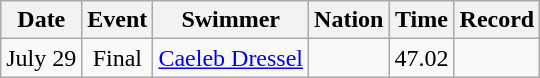<table class="wikitable sortable" style="text-align:center" style=text-align:center>
<tr>
<th>Date</th>
<th>Event</th>
<th>Swimmer</th>
<th>Nation</th>
<th>Time</th>
<th>Record</th>
</tr>
<tr>
<td>July 29</td>
<td>Final</td>
<td align=left><a href='#'>Caeleb Dressel</a></td>
<td align=left></td>
<td>47.02</td>
<td></td>
</tr>
</table>
